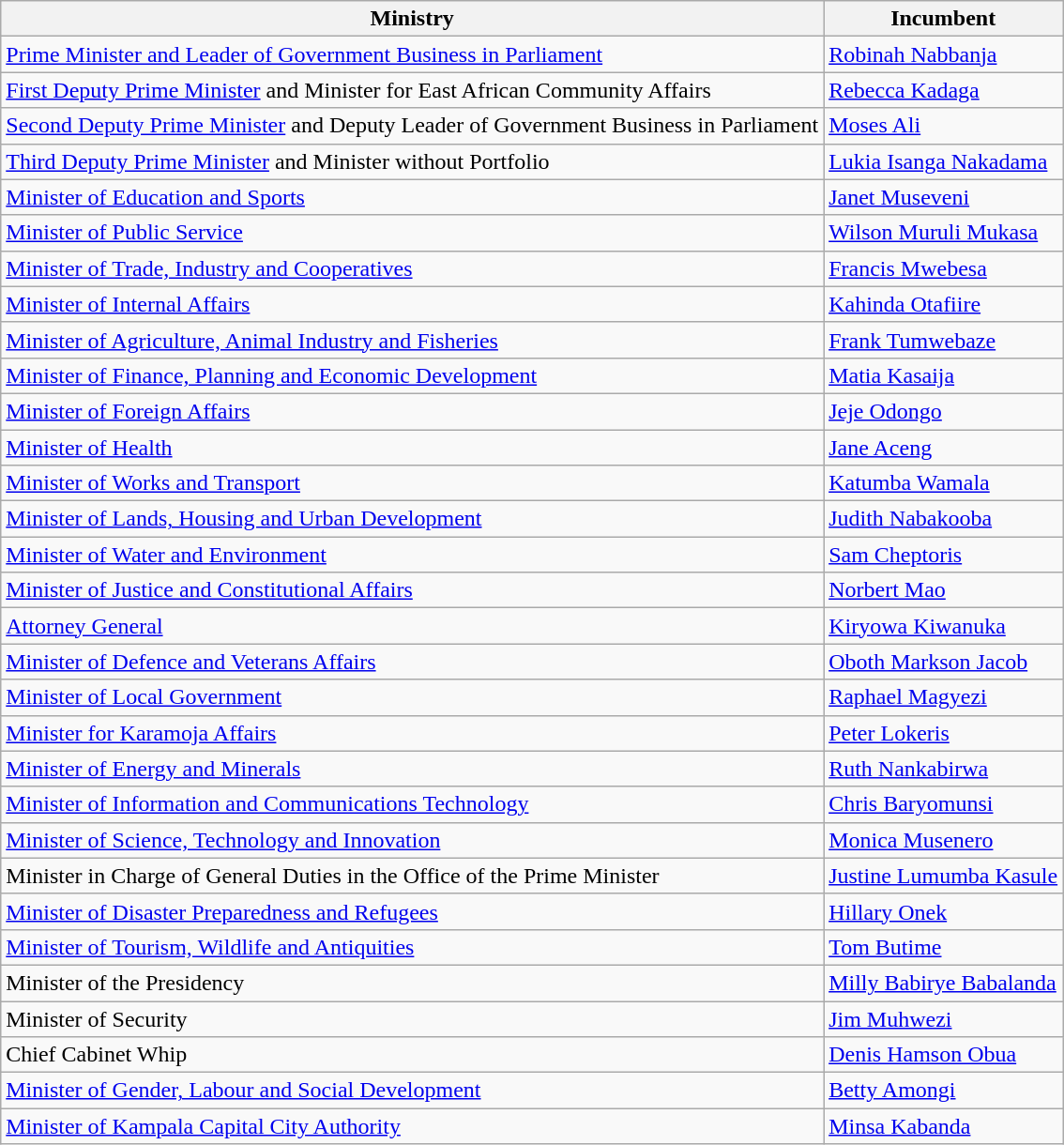<table class="wikitable">
<tr>
<th>Ministry</th>
<th>Incumbent</th>
</tr>
<tr>
<td><a href='#'>Prime Minister and Leader of Government Business in Parliament</a></td>
<td><a href='#'>Robinah Nabbanja</a></td>
</tr>
<tr>
<td><a href='#'>First Deputy Prime Minister</a> and  Minister for East African Community Affairs</td>
<td><a href='#'>Rebecca Kadaga</a></td>
</tr>
<tr>
<td><a href='#'>Second Deputy Prime Minister</a> and Deputy Leader of Government Business in Parliament</td>
<td><a href='#'>Moses Ali</a></td>
</tr>
<tr>
<td><a href='#'>Third Deputy Prime Minister</a> and Minister without Portfolio</td>
<td><a href='#'>Lukia Isanga Nakadama</a></td>
</tr>
<tr>
<td><a href='#'>Minister of Education and Sports</a></td>
<td><a href='#'>Janet Museveni</a></td>
</tr>
<tr>
<td><a href='#'>Minister of Public Service</a></td>
<td><a href='#'>Wilson Muruli Mukasa</a></td>
</tr>
<tr>
<td><a href='#'>Minister of Trade, Industry and Cooperatives</a></td>
<td><a href='#'>Francis Mwebesa</a></td>
</tr>
<tr>
<td><a href='#'>Minister of Internal Affairs</a></td>
<td><a href='#'>Kahinda Otafiire</a></td>
</tr>
<tr>
<td><a href='#'>Minister of Agriculture, Animal Industry and Fisheries</a></td>
<td><a href='#'>Frank Tumwebaze</a></td>
</tr>
<tr>
<td><a href='#'>Minister of Finance, Planning and Economic Development</a></td>
<td><a href='#'>Matia Kasaija</a></td>
</tr>
<tr>
<td><a href='#'>Minister of Foreign Affairs</a></td>
<td><a href='#'>Jeje Odongo</a></td>
</tr>
<tr>
<td><a href='#'>Minister of Health</a></td>
<td><a href='#'>Jane Aceng</a></td>
</tr>
<tr>
<td><a href='#'>Minister of Works and Transport</a></td>
<td><a href='#'>Katumba Wamala</a></td>
</tr>
<tr>
<td><a href='#'>Minister of Lands, Housing and Urban Development</a></td>
<td><a href='#'>Judith Nabakooba</a></td>
</tr>
<tr>
<td><a href='#'>Minister of Water and Environment</a></td>
<td><a href='#'>Sam Cheptoris</a></td>
</tr>
<tr>
<td><a href='#'>Minister of Justice and Constitutional Affairs</a></td>
<td><a href='#'>Norbert Mao</a></td>
</tr>
<tr>
<td><a href='#'>Attorney General</a></td>
<td><a href='#'>Kiryowa Kiwanuka</a></td>
</tr>
<tr>
<td><a href='#'>Minister of Defence and Veterans Affairs</a></td>
<td><a href='#'>Oboth Markson Jacob</a></td>
</tr>
<tr>
<td><a href='#'> Minister of Local Government</a></td>
<td><a href='#'>Raphael Magyezi</a></td>
</tr>
<tr>
<td><a href='#'>Minister for Karamoja Affairs</a></td>
<td><a href='#'>Peter Lokeris</a></td>
</tr>
<tr>
<td><a href='#'>Minister of Energy and Minerals</a></td>
<td><a href='#'>Ruth Nankabirwa</a></td>
</tr>
<tr>
<td><a href='#'>Minister of Information and Communications Technology</a></td>
<td><a href='#'>Chris Baryomunsi</a></td>
</tr>
<tr>
<td><a href='#'>Minister of Science, Technology and Innovation</a></td>
<td><a href='#'>Monica Musenero</a></td>
</tr>
<tr>
<td>Minister in Charge of General Duties in the Office of the Prime Minister</td>
<td><a href='#'>Justine Lumumba Kasule</a></td>
</tr>
<tr>
<td><a href='#'>Minister of Disaster Preparedness and Refugees</a></td>
<td><a href='#'>Hillary Onek</a></td>
</tr>
<tr>
<td><a href='#'>Minister of Tourism, Wildlife and Antiquities</a></td>
<td><a href='#'>Tom Butime</a></td>
</tr>
<tr>
<td>Minister of the Presidency</td>
<td><a href='#'>Milly Babirye Babalanda</a></td>
</tr>
<tr>
<td>Minister of Security</td>
<td><a href='#'>Jim Muhwezi</a></td>
</tr>
<tr>
<td>Chief Cabinet Whip</td>
<td><a href='#'>Denis Hamson Obua</a></td>
</tr>
<tr>
<td><a href='#'>Minister of Gender, Labour and Social Development</a></td>
<td><a href='#'>Betty Amongi</a></td>
</tr>
<tr>
<td><a href='#'>Minister of Kampala Capital City Authority</a></td>
<td><a href='#'>Minsa Kabanda</a></td>
</tr>
</table>
